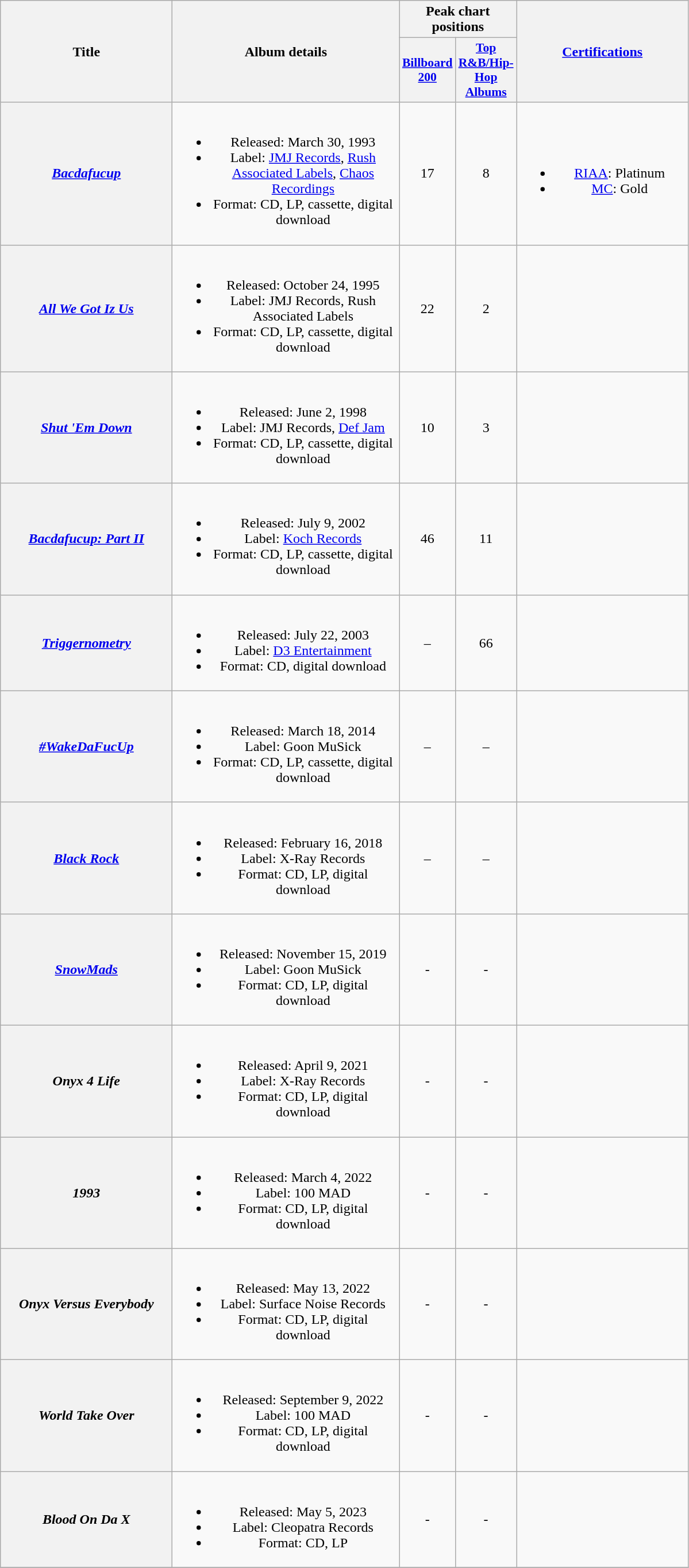<table class="wikitable plainrowheaders" style="text-align:center;">
<tr>
<th scope="col" rowspan="2" style="width:12em;">Title</th>
<th scope="col" rowspan="2" style="width:16em;">Album details</th>
<th scope="col" colspan="2">Peak chart positions</th>
<th scope="col" rowspan="2" style="width:12em;"><a href='#'>Certifications</a></th>
</tr>
<tr>
<th scope="col" style="width:3em;font-size:90%;"> <a href='#'>Billboard 200</a></th>
<th scope="col" style="width:3em;font-size:90%;"> <a href='#'>Top R&B/Hip-Hop Albums</a></th>
</tr>
<tr>
<th scope="row"><em><a href='#'>Bacdafucup</a></em></th>
<td><br><ul><li>Released: March 30, 1993</li><li>Label: <a href='#'>JMJ Records</a>, <a href='#'>Rush Associated Labels</a>, <a href='#'>Chaos Recordings</a></li><li>Format: CD, LP, cassette, digital download</li></ul></td>
<td>17</td>
<td>8</td>
<td><br><ul><li> <a href='#'>RIAA</a>: Platinum</li><li> <a href='#'>MC</a>: Gold</li></ul></td>
</tr>
<tr>
<th scope="row"><em><a href='#'>All We Got Iz Us</a></em></th>
<td><br><ul><li>Released: October 24, 1995</li><li>Label: JMJ Records, Rush Associated Labels</li><li>Format: CD, LP, cassette, digital download</li></ul></td>
<td>22</td>
<td>2</td>
<td></td>
</tr>
<tr>
<th scope="row"><em><a href='#'>Shut 'Em Down</a></em></th>
<td><br><ul><li>Released: June 2, 1998</li><li>Label: JMJ Records, <a href='#'>Def Jam</a></li><li>Format: CD, LP, cassette, digital download</li></ul></td>
<td>10</td>
<td>3</td>
<td></td>
</tr>
<tr>
<th scope="row"><em><a href='#'>Bacdafucup: Part II</a></em></th>
<td><br><ul><li>Released: July 9, 2002</li><li>Label: <a href='#'>Koch Records</a></li><li>Format: CD, LP, cassette, digital download</li></ul></td>
<td>46</td>
<td>11</td>
<td></td>
</tr>
<tr>
<th scope="row"><em><a href='#'>Triggernometry</a></em></th>
<td><br><ul><li>Released: July 22, 2003</li><li>Label: <a href='#'>D3 Entertainment</a></li><li>Format: CD, digital download</li></ul></td>
<td>–</td>
<td>66</td>
<td></td>
</tr>
<tr>
<th scope="row"><em><a href='#'>#WakeDaFucUp</a></em></th>
<td><br><ul><li>Released: March 18, 2014</li><li>Label: Goon MuSick</li><li>Format: CD, LP, cassette, digital download</li></ul></td>
<td>–</td>
<td>–</td>
<td></td>
</tr>
<tr>
<th scope="row"><em><a href='#'>Black Rock</a></em></th>
<td><br><ul><li>Released: February 16, 2018</li><li>Label: X-Ray Records</li><li>Format: CD, LP, digital download</li></ul></td>
<td>–</td>
<td>–</td>
<td></td>
</tr>
<tr>
<th scope="row"><em><a href='#'>SnowMads</a></em></th>
<td><br><ul><li>Released: November 15, 2019</li><li>Label: Goon MuSick</li><li>Format: CD, LP, digital download</li></ul></td>
<td>-</td>
<td>-</td>
<td></td>
</tr>
<tr>
<th scope="row"><em>Onyx 4 Life</em></th>
<td><br><ul><li>Released: April 9, 2021</li><li>Label: X-Ray Records</li><li>Format: CD, LP, digital download</li></ul></td>
<td>-</td>
<td>-</td>
<td></td>
</tr>
<tr>
<th scope="row"><em>1993</em></th>
<td><br><ul><li>Released: March 4, 2022</li><li>Label: 100 MAD</li><li>Format: CD, LP, digital download</li></ul></td>
<td>-</td>
<td>-</td>
<td></td>
</tr>
<tr>
<th scope="row"><em>Onyx Versus Everybody</em></th>
<td><br><ul><li>Released: May 13, 2022</li><li>Label: Surface Noise Records</li><li>Format: CD, LP, digital download</li></ul></td>
<td>-</td>
<td>-</td>
<td></td>
</tr>
<tr>
<th scope="row"><em>World Take Over</em></th>
<td><br><ul><li>Released: September 9, 2022</li><li>Label: 100 MAD</li><li>Format: CD, LP, digital download</li></ul></td>
<td>-</td>
<td>-</td>
<td></td>
</tr>
<tr>
<th scope="row"><em>Blood On Da X</em></th>
<td><br><ul><li>Released: May 5, 2023</li><li>Label: Cleopatra Records</li><li>Format: CD, LP</li></ul></td>
<td>-</td>
<td>-</td>
<td></td>
</tr>
<tr>
</tr>
</table>
